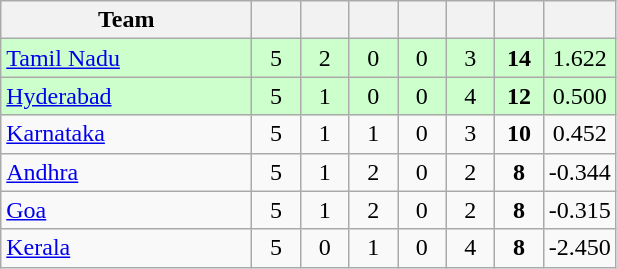<table class="wikitable" style="text-align:center">
<tr>
<th style="width:160px">Team</th>
<th style="width:25px"></th>
<th style="width:25px"></th>
<th style="width:25px"></th>
<th style="width:25px"></th>
<th style="width:25px"></th>
<th style="width:25px"></th>
<th style="width:25px"></th>
</tr>
<tr style="background:#cfc;">
<td style="text-align:left"><a href='#'>Tamil Nadu</a></td>
<td>5</td>
<td>2</td>
<td>0</td>
<td>0</td>
<td>3</td>
<td><strong>14</strong></td>
<td>1.622</td>
</tr>
<tr style="background:#cfc;">
<td style="text-align:left"><a href='#'>Hyderabad</a></td>
<td>5</td>
<td>1</td>
<td>0</td>
<td>0</td>
<td>4</td>
<td><strong>12</strong></td>
<td>0.500</td>
</tr>
<tr>
<td style="text-align:left"><a href='#'>Karnataka</a></td>
<td>5</td>
<td>1</td>
<td>1</td>
<td>0</td>
<td>3</td>
<td><strong>10</strong></td>
<td>0.452</td>
</tr>
<tr>
<td style="text-align:left"><a href='#'>Andhra</a> </td>
<td>5</td>
<td>1</td>
<td>2</td>
<td>0</td>
<td>2</td>
<td><strong>8</strong></td>
<td>-0.344</td>
</tr>
<tr>
<td style="text-align:left"><a href='#'>Goa</a></td>
<td>5</td>
<td>1</td>
<td>2</td>
<td>0</td>
<td>2</td>
<td><strong>8</strong></td>
<td>-0.315</td>
</tr>
<tr>
<td style="text-align:left"><a href='#'>Kerala</a></td>
<td>5</td>
<td>0</td>
<td>1</td>
<td>0</td>
<td>4</td>
<td><strong>8</strong></td>
<td>-2.450</td>
</tr>
</table>
